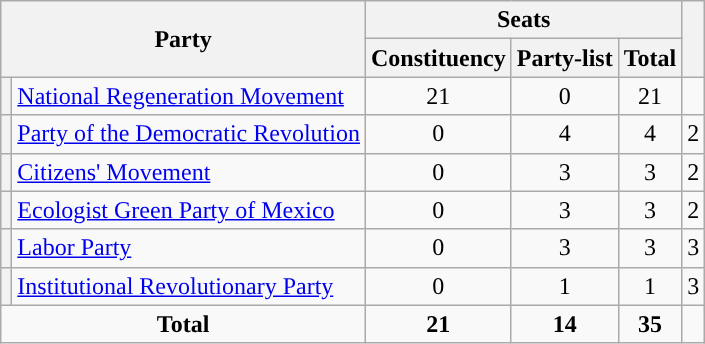<table class="wikitable" style="text-align:center;">
<tr>
<th colspan="2" rowspan="2">Party</th>
<th colspan="3">Seats</th>
<th rowspan="2"></th>
</tr>
<tr>
<th style="width:3em"><strong>Constituency</strong></th>
<th>Party-list</th>
<th>Total</th>
</tr>
<tr>
<th style="background-color:"></th>
<td style="text-align:left;"><a href='#'>National Regeneration Movement</a></td>
<td>21</td>
<td>0</td>
<td>21</td>
<td></td>
</tr>
<tr>
<th style="background-color:"></th>
<td style="text-align:left;"><a href='#'>Party of the Democratic Revolution</a></td>
<td>0</td>
<td>4</td>
<td>4</td>
<td> 2</td>
</tr>
<tr>
<th style="background-color:"></th>
<td style="text-align:left;"><a href='#'>Citizens' Movement</a></td>
<td>0</td>
<td>3</td>
<td>3</td>
<td> 2</td>
</tr>
<tr>
<th style="background-color:"></th>
<td style="text-align:left;"><a href='#'>Ecologist Green Party of Mexico</a></td>
<td>0</td>
<td>3</td>
<td>3</td>
<td> 2</td>
</tr>
<tr>
<th style="background-color:"></th>
<td style="text-align:left;"><a href='#'>Labor Party</a></td>
<td>0</td>
<td>3</td>
<td>3</td>
<td> 3</td>
</tr>
<tr>
<th style="background-color:"></th>
<td style="text-align:left;"><a href='#'>Institutional Revolutionary Party</a></td>
<td>0</td>
<td>1</td>
<td>1</td>
<td> 3</td>
</tr>
<tr>
<td colspan="2"><strong>Total</strong></td>
<td><strong>21</strong></td>
<td><strong>14</strong></td>
<td><strong>35</strong></td>
<td></td>
</tr>
</table>
